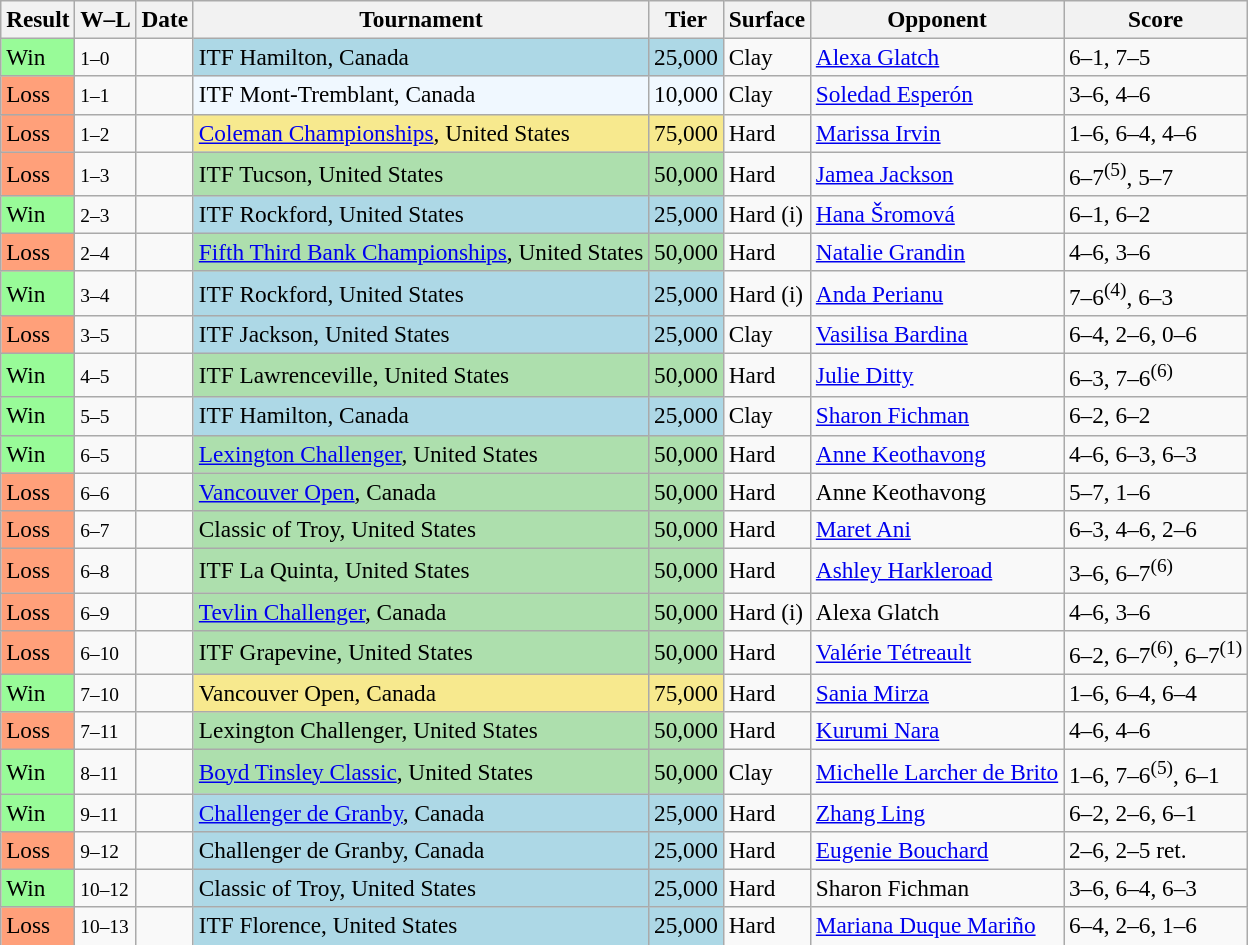<table class=wikitable style="font-size:97%">
<tr>
<th>Result</th>
<th class="unsortable">W–L</th>
<th>Date</th>
<th>Tournament</th>
<th>Tier</th>
<th>Surface</th>
<th>Opponent</th>
<th class="unsortable">Score</th>
</tr>
<tr>
<td style="background:#98fb98;">Win</td>
<td><small>1–0</small></td>
<td></td>
<td style="background:lightblue;">ITF Hamilton, Canada</td>
<td style="background:lightblue;">25,000</td>
<td>Clay</td>
<td> <a href='#'>Alexa Glatch</a></td>
<td>6–1, 7–5</td>
</tr>
<tr>
<td style="background:#ffa07a;">Loss</td>
<td><small>1–1</small></td>
<td></td>
<td style="background:#f0f8ff;">ITF Mont-Tremblant, Canada</td>
<td style="background:#f0f8ff;">10,000</td>
<td>Clay</td>
<td> <a href='#'>Soledad Esperón</a></td>
<td>3–6, 4–6</td>
</tr>
<tr>
<td style="background:#ffa07a;">Loss</td>
<td><small>1–2</small></td>
<td></td>
<td style="background:#f7e98e;"><a href='#'>Coleman Championships</a>, United States</td>
<td style="background:#f7e98e;">75,000</td>
<td>Hard</td>
<td> <a href='#'>Marissa Irvin</a></td>
<td>1–6, 6–4, 4–6</td>
</tr>
<tr>
<td style="background:#ffa07a;">Loss</td>
<td><small>1–3</small></td>
<td></td>
<td style="background:#addfad;">ITF Tucson, United States</td>
<td style="background:#addfad;">50,000</td>
<td>Hard</td>
<td> <a href='#'>Jamea Jackson</a></td>
<td>6–7<sup>(5)</sup>, 5–7</td>
</tr>
<tr>
<td style="background:#98fb98;">Win</td>
<td><small>2–3</small></td>
<td></td>
<td style="background:lightblue;">ITF Rockford, United States</td>
<td style="background:lightblue;">25,000</td>
<td>Hard (i)</td>
<td> <a href='#'>Hana Šromová</a></td>
<td>6–1, 6–2</td>
</tr>
<tr>
<td style="background:#ffa07a;">Loss</td>
<td><small>2–4</small></td>
<td></td>
<td style="background:#addfad;"><a href='#'>Fifth Third Bank Championships</a>, United States</td>
<td style="background:#addfad;">50,000</td>
<td>Hard</td>
<td> <a href='#'>Natalie Grandin</a></td>
<td>4–6, 3–6</td>
</tr>
<tr>
<td style="background:#98fb98;">Win</td>
<td><small>3–4</small></td>
<td></td>
<td style="background:lightblue;">ITF Rockford, United States</td>
<td style="background:lightblue;">25,000</td>
<td>Hard (i)</td>
<td> <a href='#'>Anda Perianu</a></td>
<td>7–6<sup>(4)</sup>, 6–3</td>
</tr>
<tr>
<td style="background:#ffa07a;">Loss</td>
<td><small>3–5</small></td>
<td></td>
<td style="background:lightblue;">ITF Jackson, United States</td>
<td style="background:lightblue;">25,000</td>
<td>Clay</td>
<td> <a href='#'>Vasilisa Bardina</a></td>
<td>6–4, 2–6, 0–6</td>
</tr>
<tr>
<td style="background:#98fb98;">Win</td>
<td><small>4–5</small></td>
<td></td>
<td style="background:#addfad;">ITF Lawrenceville, United States</td>
<td style="background:#addfad;">50,000</td>
<td>Hard</td>
<td> <a href='#'>Julie Ditty</a></td>
<td>6–3, 7–6<sup>(6)</sup></td>
</tr>
<tr>
<td style="background:#98fb98;">Win</td>
<td><small>5–5</small></td>
<td></td>
<td style="background:lightblue;">ITF Hamilton, Canada</td>
<td style="background:lightblue;">25,000</td>
<td>Clay</td>
<td> <a href='#'>Sharon Fichman</a></td>
<td>6–2, 6–2</td>
</tr>
<tr>
<td style="background:#98fb98;">Win</td>
<td><small>6–5</small></td>
<td></td>
<td style="background:#addfad;"><a href='#'>Lexington Challenger</a>, United States</td>
<td style="background:#addfad;">50,000</td>
<td>Hard</td>
<td> <a href='#'>Anne Keothavong</a></td>
<td>4–6, 6–3, 6–3</td>
</tr>
<tr>
<td style="background:#ffa07a;">Loss</td>
<td><small>6–6</small></td>
<td></td>
<td style="background:#addfad;"><a href='#'>Vancouver Open</a>, Canada</td>
<td style="background:#addfad;">50,000</td>
<td>Hard</td>
<td> Anne Keothavong</td>
<td>5–7, 1–6</td>
</tr>
<tr>
<td style="background:#ffa07a;">Loss</td>
<td><small>6–7</small></td>
<td></td>
<td style="background:#addfad;">Classic of Troy, United States</td>
<td style="background:#addfad;">50,000</td>
<td>Hard</td>
<td> <a href='#'>Maret Ani</a></td>
<td>6–3, 4–6, 2–6</td>
</tr>
<tr>
<td style="background:#ffa07a;">Loss</td>
<td><small>6–8</small></td>
<td></td>
<td style="background:#addfad;">ITF La Quinta, United States</td>
<td style="background:#addfad;">50,000</td>
<td>Hard</td>
<td> <a href='#'>Ashley Harkleroad</a></td>
<td>3–6, 6–7<sup>(6)</sup></td>
</tr>
<tr>
<td bgcolor=FFA07A>Loss</td>
<td><small>6–9</small></td>
<td></td>
<td style="background:#addfad;"><a href='#'>Tevlin Challenger</a>, Canada</td>
<td style="background:#addfad;">50,000</td>
<td>Hard (i)</td>
<td> Alexa Glatch</td>
<td>4–6, 3–6</td>
</tr>
<tr>
<td style="background:#ffa07a;">Loss</td>
<td><small>6–10</small></td>
<td></td>
<td style="background:#addfad;">ITF Grapevine, United States</td>
<td style="background:#addfad;">50,000</td>
<td>Hard</td>
<td> <a href='#'>Valérie Tétreault</a></td>
<td>6–2, 6–7<sup>(6)</sup>, 6–7<sup>(1)</sup></td>
</tr>
<tr>
<td style="background:#98fb98;">Win</td>
<td><small>7–10</small></td>
<td><a href='#'></a></td>
<td style="background:#f7e98e;">Vancouver Open, Canada</td>
<td style="background:#f7e98e;">75,000</td>
<td>Hard</td>
<td> <a href='#'>Sania Mirza</a></td>
<td>1–6, 6–4, 6–4</td>
</tr>
<tr>
<td style="background:#ffa07a;">Loss</td>
<td><small>7–11</small></td>
<td></td>
<td style="background:#addfad;">Lexington Challenger, United States</td>
<td style="background:#addfad;">50,000</td>
<td>Hard</td>
<td> <a href='#'>Kurumi Nara</a></td>
<td>4–6, 4–6</td>
</tr>
<tr>
<td style="background:#98fb98;">Win</td>
<td><small>8–11</small></td>
<td></td>
<td style="background:#addfad;"><a href='#'>Boyd Tinsley Classic</a>, United States</td>
<td style="background:#addfad;">50,000</td>
<td>Clay</td>
<td> <a href='#'>Michelle Larcher de Brito</a></td>
<td>1–6, 7–6<sup>(5)</sup>, 6–1</td>
</tr>
<tr>
<td style="background:#98fb98;">Win</td>
<td><small>9–11</small></td>
<td><a href='#'></a></td>
<td style="background:lightblue;"><a href='#'>Challenger de Granby</a>, Canada</td>
<td style="background:lightblue;">25,000</td>
<td>Hard</td>
<td> <a href='#'>Zhang Ling</a></td>
<td>6–2, 2–6, 6–1</td>
</tr>
<tr>
<td style="background:#ffa07a;">Loss</td>
<td><small>9–12</small></td>
<td><a href='#'></a></td>
<td style="background:lightblue;">Challenger de Granby, Canada</td>
<td style="background:lightblue;">25,000</td>
<td>Hard</td>
<td> <a href='#'>Eugenie Bouchard</a></td>
<td>2–6, 2–5 ret.</td>
</tr>
<tr>
<td style="background:#98fb98;">Win</td>
<td><small>10–12</small></td>
<td></td>
<td style="background:lightblue;">Classic of Troy, United States</td>
<td style="background:lightblue;">25,000</td>
<td>Hard</td>
<td> Sharon Fichman</td>
<td>3–6, 6–4, 6–3</td>
</tr>
<tr>
<td style="background:#ffa07a;">Loss</td>
<td><small>10–13</small></td>
<td></td>
<td style="background:lightblue;">ITF Florence, United States</td>
<td style="background:lightblue;">25,000</td>
<td>Hard</td>
<td> <a href='#'>Mariana Duque Mariño</a></td>
<td>6–4, 2–6, 1–6</td>
</tr>
</table>
